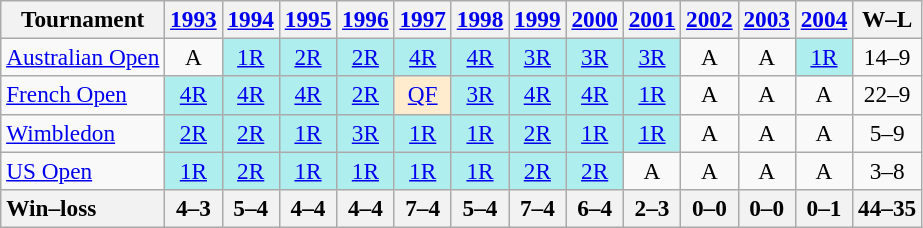<table class=wikitable style=text-align:center;font-size:97%>
<tr>
<th>Tournament</th>
<th><a href='#'>1993</a></th>
<th><a href='#'>1994</a></th>
<th><a href='#'>1995</a></th>
<th><a href='#'>1996</a></th>
<th><a href='#'>1997</a></th>
<th><a href='#'>1998</a></th>
<th><a href='#'>1999</a></th>
<th><a href='#'>2000</a></th>
<th><a href='#'>2001</a></th>
<th><a href='#'>2002</a></th>
<th><a href='#'>2003</a></th>
<th><a href='#'>2004</a></th>
<th>W–L</th>
</tr>
<tr>
<td align=left><a href='#'>Australian Open</a></td>
<td>A</td>
<td bgcolor=#afeeee><a href='#'>1R</a></td>
<td bgcolor=#afeeee><a href='#'>2R</a></td>
<td bgcolor=#afeeee><a href='#'>2R</a></td>
<td bgcolor=#afeeee><a href='#'>4R</a></td>
<td bgcolor=#afeeee><a href='#'>4R</a></td>
<td bgcolor=#afeeee><a href='#'>3R</a></td>
<td bgcolor=#afeeee><a href='#'>3R</a></td>
<td bgcolor=#afeeee><a href='#'>3R</a></td>
<td>A</td>
<td>A</td>
<td bgcolor=#afeeee><a href='#'>1R</a></td>
<td>14–9</td>
</tr>
<tr>
<td align=left><a href='#'>French Open</a></td>
<td bgcolor=#afeeee><a href='#'>4R</a></td>
<td bgcolor=#afeeee><a href='#'>4R</a></td>
<td bgcolor=#afeeee><a href='#'>4R</a></td>
<td bgcolor=#afeeee><a href='#'>2R</a></td>
<td bgcolor=#ffebcd><a href='#'>QF</a></td>
<td bgcolor=#afeeee><a href='#'>3R</a></td>
<td bgcolor=#afeeee><a href='#'>4R</a></td>
<td bgcolor=#afeeee><a href='#'>4R</a></td>
<td bgcolor=#afeeee><a href='#'>1R</a></td>
<td>A</td>
<td>A</td>
<td>A</td>
<td>22–9</td>
</tr>
<tr>
<td align=left><a href='#'>Wimbledon</a></td>
<td bgcolor=#afeeee><a href='#'>2R</a></td>
<td bgcolor=#afeeee><a href='#'>2R</a></td>
<td bgcolor=#afeeee><a href='#'>1R</a></td>
<td bgcolor=#afeeee><a href='#'>3R</a></td>
<td bgcolor=#afeeee><a href='#'>1R</a></td>
<td bgcolor=#afeeee><a href='#'>1R</a></td>
<td bgcolor=#afeeee><a href='#'>2R</a></td>
<td bgcolor=#afeeee><a href='#'>1R</a></td>
<td bgcolor=#afeeee><a href='#'>1R</a></td>
<td>A</td>
<td>A</td>
<td>A</td>
<td>5–9</td>
</tr>
<tr>
<td align=left><a href='#'>US Open</a></td>
<td bgcolor=#afeeee><a href='#'>1R</a></td>
<td bgcolor=#afeeee><a href='#'>2R</a></td>
<td bgcolor=#afeeee><a href='#'>1R</a></td>
<td bgcolor=#afeeee><a href='#'>1R</a></td>
<td bgcolor=#afeeee><a href='#'>1R</a></td>
<td bgcolor=#afeeee><a href='#'>1R</a></td>
<td bgcolor=#afeeee><a href='#'>2R</a></td>
<td bgcolor=#afeeee><a href='#'>2R</a></td>
<td>A</td>
<td>A</td>
<td>A</td>
<td>A</td>
<td>3–8</td>
</tr>
<tr>
<th style=text-align:left>Win–loss</th>
<th>4–3</th>
<th>5–4</th>
<th>4–4</th>
<th>4–4</th>
<th>7–4</th>
<th>5–4</th>
<th>7–4</th>
<th>6–4</th>
<th>2–3</th>
<th>0–0</th>
<th>0–0</th>
<th>0–1</th>
<th>44–35</th>
</tr>
</table>
